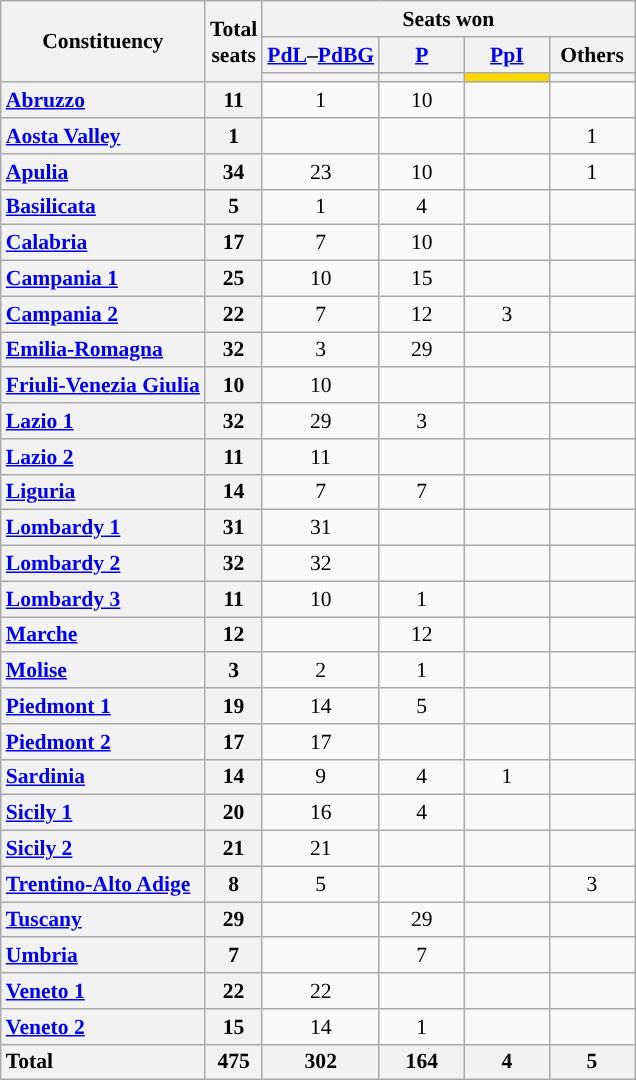<table class="wikitable" style="text-align:center; font-size: 0.9em">
<tr>
<th rowspan="3">Constituency</th>
<th rowspan="3">Total<br>seats</th>
<th colspan="4">Seats won</th>
</tr>
<tr>
<th class="unsortable" style="width:50px;"><a href='#'>PdL</a>–<a href='#'>PdBG</a></th>
<th class="unsortable" style="width:50px;"><a href='#'>P</a></th>
<th class="unsortable" style="width:50px;"><a href='#'>PpI</a></th>
<th class="unsortable" style="width:50px;">Others</th>
</tr>
<tr>
<th style="background:"></th>
<th style="background:"></th>
<th style="background:gold;"></th>
<th style="background:"></th>
</tr>
<tr>
<th style="text-align: left;"><a href='#'>Abruzzo</a></th>
<th>11</th>
<td>1</td>
<td>10</td>
<td></td>
<td></td>
</tr>
<tr>
<th style="text-align: left;"><a href='#'>Aosta Valley</a></th>
<th>1</th>
<td></td>
<td></td>
<td></td>
<td>1</td>
</tr>
<tr>
<th style="text-align: left;"><a href='#'>Apulia</a></th>
<th>34</th>
<td>23</td>
<td>10</td>
<td></td>
<td>1</td>
</tr>
<tr>
<th style="text-align: left;"><a href='#'>Basilicata</a></th>
<th>5</th>
<td>1</td>
<td>4</td>
<td></td>
<td></td>
</tr>
<tr>
<th style="text-align: left;"><a href='#'>Calabria</a></th>
<th>17</th>
<td>7</td>
<td>10</td>
<td></td>
<td></td>
</tr>
<tr>
<th style="text-align: left;"><a href='#'>Campania 1</a></th>
<th>25</th>
<td>10</td>
<td>15</td>
<td></td>
<td></td>
</tr>
<tr>
<th style="text-align: left;"><a href='#'>Campania 2</a></th>
<th>22</th>
<td>7</td>
<td>12</td>
<td>3</td>
<td></td>
</tr>
<tr>
<th style="text-align: left;"><a href='#'>Emilia-Romagna</a></th>
<th>32</th>
<td>3</td>
<td>29</td>
<td></td>
<td></td>
</tr>
<tr>
<th style="text-align: left;"><a href='#'>Friuli-Venezia Giulia</a></th>
<th>10</th>
<td>10</td>
<td></td>
<td></td>
<td></td>
</tr>
<tr>
<th style="text-align: left;"><a href='#'>Lazio 1</a></th>
<th>32</th>
<td>29</td>
<td>3</td>
<td></td>
<td></td>
</tr>
<tr>
<th style="text-align: left;"><a href='#'>Lazio 2</a></th>
<th>11</th>
<td>11</td>
<td></td>
<td></td>
<td></td>
</tr>
<tr>
<th style="text-align: left;"><a href='#'>Liguria</a></th>
<th>14</th>
<td>7</td>
<td>7</td>
<td></td>
<td></td>
</tr>
<tr>
<th style="text-align: left;"><a href='#'>Lombardy 1</a></th>
<th>31</th>
<td>31</td>
<td></td>
<td></td>
<td></td>
</tr>
<tr>
<th style="text-align: left;"><a href='#'>Lombardy 2</a></th>
<th>32</th>
<td>32</td>
<td></td>
<td></td>
<td></td>
</tr>
<tr>
<th style="text-align: left;"><a href='#'>Lombardy 3</a></th>
<th>11</th>
<td>10</td>
<td>1</td>
<td></td>
<td></td>
</tr>
<tr>
<th style="text-align: left;"><a href='#'>Marche</a></th>
<th>12</th>
<td></td>
<td>12</td>
<td></td>
<td></td>
</tr>
<tr>
<th style="text-align: left;"><a href='#'>Molise</a></th>
<th>3</th>
<td>2</td>
<td>1</td>
<td></td>
<td></td>
</tr>
<tr>
<th style="text-align: left;"><a href='#'>Piedmont 1</a></th>
<th>19</th>
<td>14</td>
<td>5</td>
<td></td>
<td></td>
</tr>
<tr>
<th style="text-align: left;"><a href='#'>Piedmont 2</a></th>
<th>17</th>
<td>17</td>
<td></td>
<td></td>
<td></td>
</tr>
<tr>
<th style="text-align: left;"><a href='#'>Sardinia</a></th>
<th>14</th>
<td>9</td>
<td>4</td>
<td>1</td>
<td></td>
</tr>
<tr>
<th style="text-align: left;"><a href='#'>Sicily 1</a></th>
<th>20</th>
<td>16</td>
<td>4</td>
<td></td>
<td></td>
</tr>
<tr>
<th style="text-align: left;"><a href='#'>Sicily 2</a></th>
<th>21</th>
<td>21</td>
<td></td>
<td></td>
<td></td>
</tr>
<tr>
<th style="text-align: left;"><a href='#'>Trentino-Alto Adige</a></th>
<th>8</th>
<td>5</td>
<td></td>
<td></td>
<td>3</td>
</tr>
<tr>
<th style="text-align: left;"><a href='#'>Tuscany</a></th>
<th>29</th>
<td></td>
<td>29</td>
<td></td>
<td></td>
</tr>
<tr>
<th style="text-align: left;"><a href='#'>Umbria</a></th>
<th>7</th>
<td></td>
<td>7</td>
<td></td>
<td></td>
</tr>
<tr>
<th style="text-align: left;"><a href='#'>Veneto 1</a></th>
<th>22</th>
<td>22</td>
<td></td>
<td></td>
<td></td>
</tr>
<tr>
<th style="text-align: left;"><a href='#'>Veneto 2</a></th>
<th>15</th>
<td>14</td>
<td>1</td>
<td></td>
<td></td>
</tr>
<tr>
<th style="text-align: left;">Total</th>
<th>475</th>
<th>302</th>
<th>164</th>
<th>4</th>
<th>5</th>
</tr>
</table>
